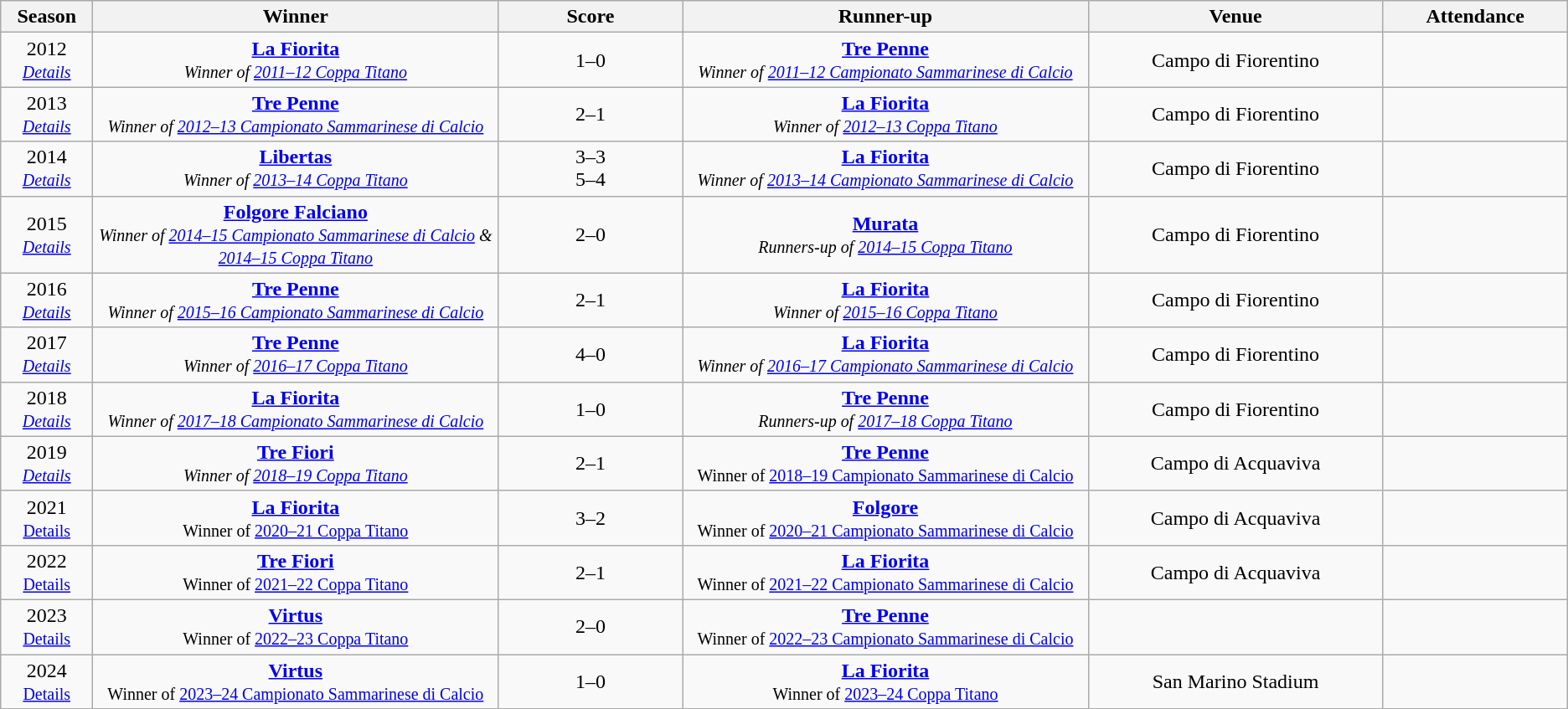<table class="wikitable" style="text-align: center;">
<tr>
<th width=5%>Season</th>
<th width=22%>Winner</th>
<th width=10%>Score</th>
<th width=22%>Runner-up</th>
<th width=16%>Venue</th>
<th width=10%>Attendance</th>
</tr>
<tr>
<td>2012<br><small><em><a href='#'>Details</a></em></small></td>
<td><strong><a href='#'>La Fiorita</a></strong><br><small><em>Winner of <a href='#'>2011–12 Coppa Titano</a></em></small></td>
<td>1–0</td>
<td><strong><a href='#'>Tre Penne</a></strong><br><small><em>Winner of <a href='#'>2011–12 Campionato Sammarinese di Calcio</a></em></small></td>
<td>Campo di Fiorentino</td>
<td></td>
</tr>
<tr>
<td>2013<br><small><em><a href='#'>Details</a></em></small></td>
<td><strong><a href='#'>Tre Penne</a></strong><br><small><em>Winner of <a href='#'>2012–13 Campionato Sammarinese di Calcio</a></em></small></td>
<td>2–1</td>
<td><strong><a href='#'>La Fiorita</a></strong><br><small><em>Winner of <a href='#'>2012–13 Coppa Titano</a></em></small></td>
<td>Campo di Fiorentino</td>
<td></td>
</tr>
<tr>
<td>2014<br><small><em><a href='#'>Details</a></em></small></td>
<td><strong><a href='#'>Libertas</a></strong><br><small><em>Winner of <a href='#'>2013–14 Coppa Titano</a></em></small></td>
<td>3–3<br>5–4 </td>
<td><strong><a href='#'>La Fiorita</a></strong><br><small><em>Winner of <a href='#'>2013–14 Campionato Sammarinese di Calcio</a></em></small></td>
<td>Campo di Fiorentino</td>
<td></td>
</tr>
<tr>
<td>2015<br><small><em><a href='#'>Details</a></em></small></td>
<td><strong><a href='#'>Folgore Falciano</a></strong><br><small><em>Winner of <a href='#'>2014–15 Campionato Sammarinese di Calcio</a> & <a href='#'>2014–15 Coppa Titano</a> </em></small></td>
<td>2–0</td>
<td><strong><a href='#'>Murata</a></strong><br><small><em>Runners-up of <a href='#'>2014–15 Coppa Titano</a></em></small></td>
<td>Campo di Fiorentino</td>
<td></td>
</tr>
<tr>
<td>2016<br><small><em><a href='#'>Details</a></em></small></td>
<td><strong><a href='#'>Tre Penne</a></strong><br><small><em>Winner of <a href='#'>2015–16 Campionato Sammarinese di Calcio</a></em></small></td>
<td>2–1</td>
<td><strong><a href='#'>La Fiorita</a></strong><br><small><em>Winner of <a href='#'>2015–16 Coppa Titano</a></em></small></td>
<td>Campo di Fiorentino</td>
<td></td>
</tr>
<tr>
<td>2017<br><small><em><a href='#'>Details</a></em></small></td>
<td><strong><a href='#'>Tre Penne</a></strong><br><small><em>Winner of <a href='#'>2016–17 Coppa Titano</a></em></small></td>
<td>4–0</td>
<td><strong><a href='#'>La Fiorita</a></strong><br><small><em>Winner of <a href='#'>2016–17 Campionato Sammarinese di Calcio</a></em></small></td>
<td>Campo di Fiorentino</td>
<td></td>
</tr>
<tr>
<td>2018<br><small><em><a href='#'>Details</a></em></small></td>
<td><strong><a href='#'>La Fiorita</a></strong><br><small><em>Winner of <a href='#'>2017–18 Campionato Sammarinese di Calcio</a></em></small></td>
<td>1–0</td>
<td><strong><a href='#'>Tre Penne</a></strong><br><small><em>Runners-up of <a href='#'>2017–18 Coppa Titano</a></em></small></td>
<td>Campo di Fiorentino</td>
<td></td>
</tr>
<tr>
<td>2019<br><small><em><a href='#'>Details</a></em></small></td>
<td><strong><a href='#'>Tre Fiori</a></strong><br><small><em>Winner of <a href='#'>2018–19 Coppa Titano</a></small></td>
<td>2–1</td>
<td><strong><a href='#'>Tre Penne</a></strong><br><small></em>Winner of <a href='#'>2018–19 Campionato Sammarinese di Calcio</a><em></small></td>
<td>Campo di Acquaviva</td>
<td></td>
</tr>
<tr>
<td>2021<br><small></em><a href='#'>Details</a><em></small></td>
<td><strong><a href='#'>La Fiorita</a></strong><br><small></em>Winner of <a href='#'>2020–21 Coppa Titano</a><em></small></td>
<td>3–2</td>
<td><strong><a href='#'>Folgore</a></strong><br><small></em>Winner of <a href='#'>2020–21 Campionato Sammarinese di Calcio</a><em></small></td>
<td>Campo di Acquaviva</td>
<td></td>
</tr>
<tr>
<td>2022<br><small></em><a href='#'>Details</a><em></small></td>
<td><strong><a href='#'>Tre Fiori</a></strong><br><small></em>Winner of <a href='#'>2021–22 Coppa Titano</a><em></small></td>
<td>2–1 </td>
<td><strong><a href='#'>La Fiorita</a></strong><br><small></em>Winner of <a href='#'>2021–22 Campionato Sammarinese di Calcio</a><em></small></td>
<td>Campo di Acquaviva</td>
<td></td>
</tr>
<tr>
<td>2023<br><small></em><a href='#'>Details</a><em></small></td>
<td><strong><a href='#'>Virtus</a></strong><br><small></em>Winner of <a href='#'>2022–23 Coppa Titano</a><em></small></td>
<td>2–0</td>
<td><strong><a href='#'>Tre Penne</a></strong><br><small></em>Winner of <a href='#'>2022–23 Campionato Sammarinese di Calcio</a><em></small></td>
<td></td>
<td></td>
</tr>
<tr>
<td>2024<br><small></em><a href='#'>Details</a><em></small></td>
<td><strong><a href='#'>Virtus</a></strong><br><small></em>Winner of <a href='#'>2023–24 Campionato Sammarinese di Calcio</a><em></small></td>
<td>1–0</td>
<td><strong><a href='#'>La Fiorita</a></strong><br><small></em>Winner of <a href='#'>2023–24 Coppa Titano</a><em></small></td>
<td>San Marino Stadium</td>
<td></td>
</tr>
</table>
